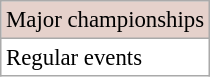<table class=wikitable style="font-size:95%">
<tr style="background:#e5d1cb;">
<td>Major championships</td>
</tr>
<tr style="background:#fff;">
<td>Regular events<br></td>
</tr>
</table>
